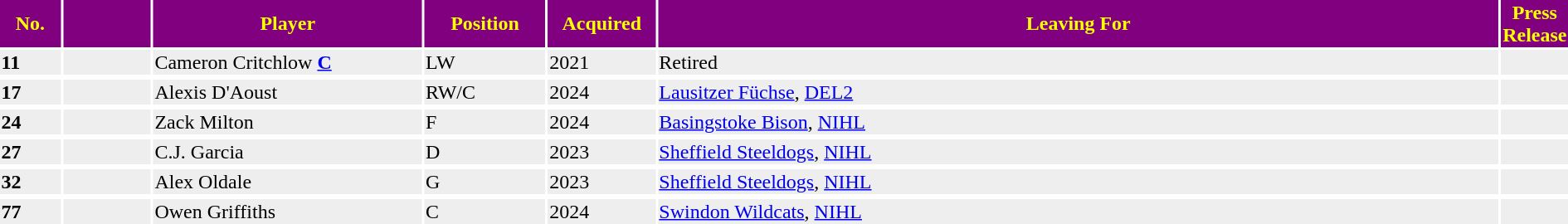<table>
<tr bgcolor="purple" style="color: yellow">
<th width="4%">No.</th>
<th width="6%"></th>
<th width="18%">Player</th>
<th width="8%">Position</th>
<th width="7%">Acquired</th>
<th width="57%">Leaving For</th>
<th width="10%">Press Release</th>
</tr>
<tr style="background:#eee;">
<td><strong>11</strong></td>
<td></td>
<td align="left">Cameron Critchlow <a href='#'><strong>C</strong></a></td>
<td>LW</td>
<td>2021</td>
<td>Retired</td>
<td></td>
</tr>
<tr>
</tr>
<tr style="background:#eee;">
<td><strong>17</strong></td>
<td></td>
<td align="left">Alexis D'Aoust</td>
<td>RW/C</td>
<td>2024</td>
<td><a href='#'>Lausitzer Füchse</a>, <a href='#'>DEL2</a></td>
<td></td>
</tr>
<tr>
</tr>
<tr style="background:#eee;">
<td><strong>24</strong></td>
<td></td>
<td align="left">Zack Milton</td>
<td>F</td>
<td>2024</td>
<td><a href='#'>Basingstoke Bison</a>, <a href='#'>NIHL</a></td>
<td></td>
</tr>
<tr>
</tr>
<tr style="background:#eee;">
<td><strong>27</strong></td>
<td></td>
<td align="left">C.J. Garcia</td>
<td>D</td>
<td>2023</td>
<td><a href='#'>Sheffield Steeldogs</a>, <a href='#'>NIHL</a></td>
<td></td>
</tr>
<tr>
</tr>
<tr style="background:#eee;">
<td><strong>32</strong></td>
<td></td>
<td align="left">Alex Oldale</td>
<td>G</td>
<td>2023</td>
<td><a href='#'>Sheffield Steeldogs</a>, <a href='#'>NIHL</a></td>
<td></td>
</tr>
<tr>
</tr>
<tr style="background:#eee;">
<td><strong>77</strong></td>
<td></td>
<td align="left">Owen Griffiths</td>
<td>C</td>
<td>2024</td>
<td><a href='#'>Swindon Wildcats</a>, <a href='#'>NIHL</a></td>
<td></td>
</tr>
</table>
